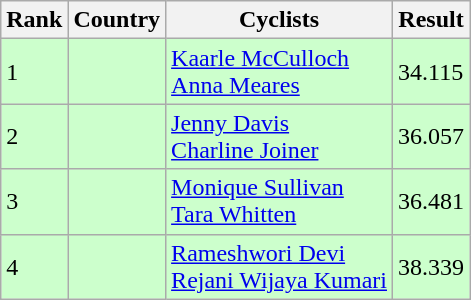<table class="wikitable">
<tr>
<th>Rank</th>
<th>Country</th>
<th>Cyclists</th>
<th>Result</th>
</tr>
<tr bgcolor=ccffcc>
<td>1</td>
<td></td>
<td><a href='#'>Kaarle McCulloch</a><br><a href='#'>Anna Meares</a></td>
<td>34.115</td>
</tr>
<tr bgcolor=ccffcc>
<td>2</td>
<td></td>
<td><a href='#'>Jenny Davis</a><br><a href='#'>Charline Joiner</a></td>
<td>36.057</td>
</tr>
<tr bgcolor=ccffcc>
<td>3</td>
<td></td>
<td><a href='#'>Monique Sullivan</a><br><a href='#'>Tara Whitten</a></td>
<td>36.481</td>
</tr>
<tr bgcolor=ccffcc>
<td>4</td>
<td></td>
<td><a href='#'>Rameshwori Devi</a><br><a href='#'>Rejani Wijaya Kumari</a></td>
<td>38.339</td>
</tr>
</table>
